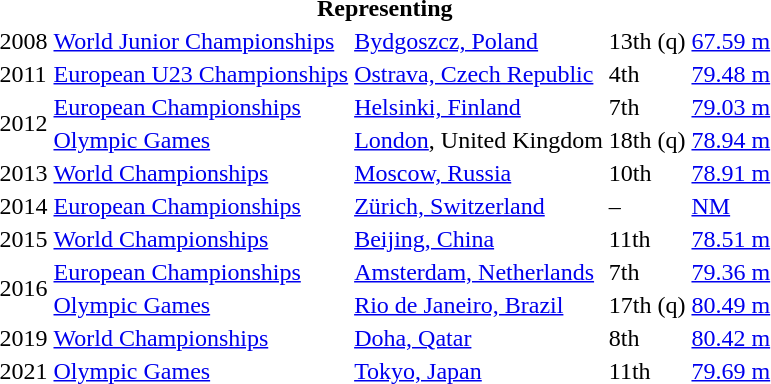<table>
<tr>
<th colspan="5">Representing </th>
</tr>
<tr>
<td>2008</td>
<td><a href='#'>World Junior Championships</a></td>
<td><a href='#'>Bydgoszcz, Poland</a></td>
<td>13th (q)</td>
<td><a href='#'>67.59 m</a></td>
</tr>
<tr>
<td>2011</td>
<td><a href='#'>European U23 Championships</a></td>
<td><a href='#'>Ostrava, Czech Republic</a></td>
<td>4th</td>
<td><a href='#'>79.48 m</a></td>
</tr>
<tr>
<td rowspan=2>2012</td>
<td><a href='#'>European Championships</a></td>
<td><a href='#'>Helsinki, Finland</a></td>
<td>7th</td>
<td><a href='#'>79.03 m</a></td>
</tr>
<tr>
<td><a href='#'>Olympic Games</a></td>
<td><a href='#'>London</a>, United Kingdom</td>
<td>18th (q)</td>
<td><a href='#'>78.94 m</a></td>
</tr>
<tr>
<td>2013</td>
<td><a href='#'>World Championships</a></td>
<td><a href='#'>Moscow, Russia</a></td>
<td>10th</td>
<td><a href='#'>78.91 m</a></td>
</tr>
<tr>
<td>2014</td>
<td><a href='#'>European Championships</a></td>
<td><a href='#'>Zürich, Switzerland</a></td>
<td>–</td>
<td><a href='#'>NM</a></td>
</tr>
<tr>
<td>2015</td>
<td><a href='#'>World Championships</a></td>
<td><a href='#'>Beijing, China</a></td>
<td>11th</td>
<td><a href='#'>78.51 m</a></td>
</tr>
<tr>
<td rowspan=2>2016</td>
<td><a href='#'>European Championships</a></td>
<td><a href='#'>Amsterdam, Netherlands</a></td>
<td>7th</td>
<td><a href='#'>79.36 m</a></td>
</tr>
<tr>
<td><a href='#'>Olympic Games</a></td>
<td><a href='#'>Rio de Janeiro, Brazil</a></td>
<td>17th (q)</td>
<td><a href='#'>80.49 m</a></td>
</tr>
<tr>
<td>2019</td>
<td><a href='#'>World Championships</a></td>
<td><a href='#'>Doha, Qatar</a></td>
<td>8th</td>
<td><a href='#'>80.42 m</a></td>
</tr>
<tr>
<td>2021</td>
<td><a href='#'>Olympic Games</a></td>
<td><a href='#'>Tokyo, Japan</a></td>
<td>11th</td>
<td><a href='#'>79.69 m</a></td>
</tr>
</table>
